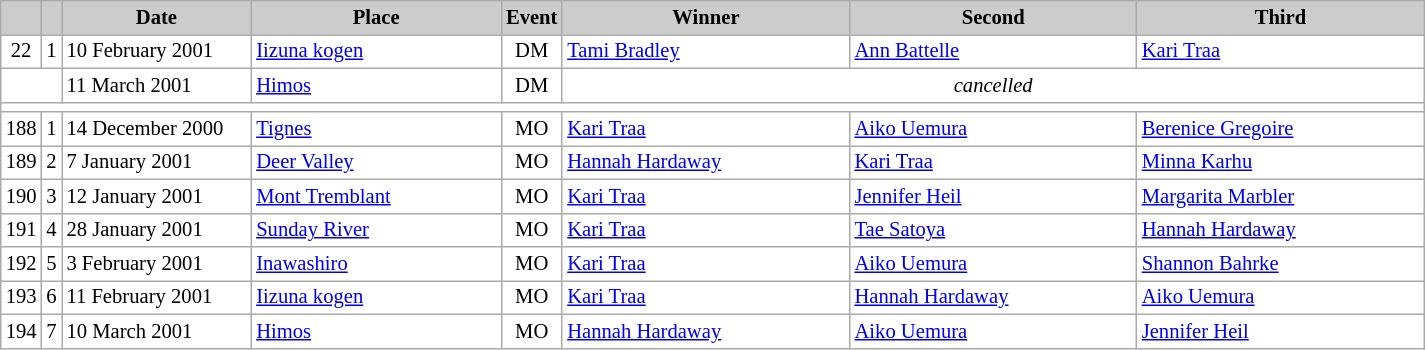<table class="wikitable plainrowheaders" style="background:#fff; font-size:86%; line-height:16px; border:grey solid 1px; border-collapse:collapse;">
<tr style="background:#ccc; text-align:center;">
<th scope="col" style="background:#ccc; width=20 px;"></th>
<th scope="col" style="background:#ccc; width=30 px;"></th>
<th scope="col" style="background:#ccc; width:120px;">Date</th>
<th scope="col" style="background:#ccc; width:160px;">Place</th>
<th scope="col" style="background:#ccc; width:15px;">Event</th>
<th scope="col" style="background:#ccc; width:185px;">Winner</th>
<th scope="col" style="background:#ccc; width:185px;">Second</th>
<th scope="col" style="background:#ccc; width:185px;">Third</th>
</tr>
<tr>
<td align=center>22</td>
<td align=center>1</td>
<td>10 February 2001</td>
<td> <a href='#'>Iizuna kogen</a></td>
<td align=center>DM</td>
<td> <a href='#'>Tami Bradley</a></td>
<td> <a href='#'>Ann Battelle</a></td>
<td> <a href='#'>Kari Traa</a></td>
</tr>
<tr>
<td colspan=2></td>
<td>11 March 2001</td>
<td> <a href='#'>Himos</a></td>
<td align=center>DM</td>
<td colspan=3 align=center><em>cancelled</em></td>
</tr>
<tr>
<td colspan=8></td>
</tr>
<tr>
<td align=center>188</td>
<td align=center>1</td>
<td>14 December 2000</td>
<td> <a href='#'>Tignes</a></td>
<td align=center>MO</td>
<td> <a href='#'>Kari Traa</a></td>
<td> <a href='#'>Aiko Uemura</a></td>
<td> <a href='#'>Berenice Gregoire</a></td>
</tr>
<tr>
<td align=center>189</td>
<td align=center>2</td>
<td>7 January 2001</td>
<td> <a href='#'>Deer Valley</a></td>
<td align=center>MO</td>
<td> <a href='#'>Hannah Hardaway</a></td>
<td> <a href='#'>Kari Traa</a></td>
<td> <a href='#'>Minna Karhu</a></td>
</tr>
<tr>
<td align=center>190</td>
<td align=center>3</td>
<td>12 January 2001</td>
<td> <a href='#'>Mont Tremblant</a></td>
<td align=center>MO</td>
<td> <a href='#'>Kari Traa</a></td>
<td> <a href='#'>Jennifer Heil</a></td>
<td> <a href='#'>Margarita Marbler</a></td>
</tr>
<tr>
<td align=center>191</td>
<td align=center>4</td>
<td>28 January 2001</td>
<td> <a href='#'>Sunday River</a></td>
<td align=center>MO</td>
<td> <a href='#'>Kari Traa</a></td>
<td> <a href='#'>Tae Satoya</a></td>
<td> <a href='#'>Hannah Hardaway</a></td>
</tr>
<tr>
<td align=center>192</td>
<td align=center>5</td>
<td>3 February 2001</td>
<td> <a href='#'>Inawashiro</a></td>
<td align=center>MO</td>
<td> <a href='#'>Kari Traa</a></td>
<td> <a href='#'>Aiko Uemura</a></td>
<td> <a href='#'>Shannon Bahrke</a></td>
</tr>
<tr>
<td align=center>193</td>
<td align=center>6</td>
<td>11 February 2001</td>
<td> <a href='#'>Iizuna kogen</a></td>
<td align=center>MO</td>
<td> <a href='#'>Kari Traa</a></td>
<td> <a href='#'>Hannah Hardaway</a></td>
<td> <a href='#'>Aiko Uemura</a></td>
</tr>
<tr>
<td align=center>194</td>
<td align=center>7</td>
<td>10 March 2001</td>
<td> <a href='#'>Himos</a></td>
<td align=center>MO</td>
<td> <a href='#'>Hannah Hardaway</a></td>
<td> <a href='#'>Aiko Uemura</a></td>
<td> <a href='#'>Jennifer Heil</a></td>
</tr>
</table>
